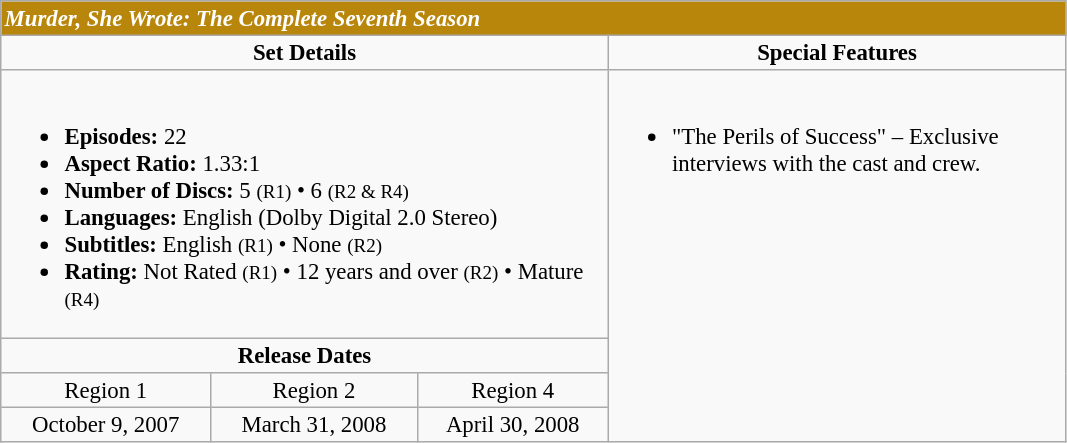<table border="2" cellpadding="2" cellspacing="0" style="margin: 0 1em 0 0; background: #f9f9f9; border: 1px #aaa solid; border-collapse: collapse; font-size: 95%;">
<tr style="background:#B8860B">
<td colspan="5" style="color:white"><strong><em>Murder, She Wrote: The Complete Seventh Season</em></strong></td>
</tr>
<tr valign="top">
<td align="center" width="400" colspan="3"><strong>Set Details</strong></td>
<td width="300" align="center"><strong>Special Features</strong></td>
</tr>
<tr valign="top">
<td colspan="3" align="left" width="400"><br><ul><li><strong>Episodes:</strong> 22</li><li><strong>Aspect Ratio:</strong> 1.33:1</li><li><strong>Number of Discs:</strong> 5 <small>(R1)</small> • 6 <small>(R2 & R4)</small></li><li><strong>Languages:</strong> English (Dolby Digital 2.0 Stereo)</li><li><strong>Subtitles:</strong> English <small>(R1)</small> • None <small>(R2)</small></li><li><strong>Rating:</strong> Not Rated <small>(R1)</small> • 12 years and over <small>(R2)</small> • Mature <small>(R4)</small></li></ul></td>
<td rowspan="4" align="left" width="300"><br><ul><li>"The Perils of Success" – Exclusive interviews with the cast and crew.</li></ul></td>
</tr>
<tr>
<td colspan="3" align="center"><strong>Release Dates</strong></td>
</tr>
<tr>
<td align="center">Region 1</td>
<td align="center">Region 2</td>
<td align="center">Region 4</td>
</tr>
<tr>
<td align="center">October 9, 2007</td>
<td align="center">March 31, 2008</td>
<td align="center">April 30, 2008</td>
</tr>
</table>
